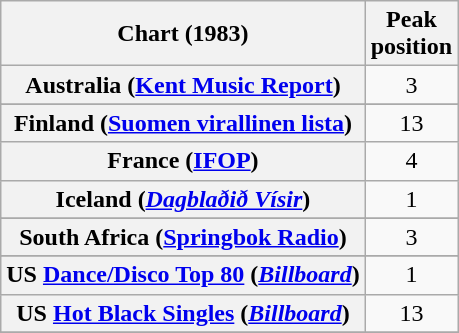<table class="wikitable sortable plainrowheaders" style="text-align:center">
<tr>
<th>Chart (1983)</th>
<th>Peak<br>position</th>
</tr>
<tr>
<th scope="row">Australia (<a href='#'>Kent Music Report</a>)</th>
<td>3</td>
</tr>
<tr>
</tr>
<tr>
</tr>
<tr>
<th scope="row">Finland (<a href='#'>Suomen virallinen lista</a>)</th>
<td>13</td>
</tr>
<tr>
<th scope="row">France (<a href='#'>IFOP</a>)</th>
<td>4</td>
</tr>
<tr>
<th scope="row">Iceland (<em><a href='#'>Dagblaðið Vísir</a></em>)</th>
<td>1</td>
</tr>
<tr>
</tr>
<tr>
</tr>
<tr>
</tr>
<tr>
</tr>
<tr>
<th scope="row">South Africa (<a href='#'>Springbok Radio</a>)</th>
<td>3</td>
</tr>
<tr>
</tr>
<tr>
</tr>
<tr>
</tr>
<tr>
<th scope="row">US <a href='#'>Dance/Disco Top 80</a> (<em><a href='#'>Billboard</a></em>)</th>
<td>1</td>
</tr>
<tr>
<th scope="row">US <a href='#'>Hot Black Singles</a> (<em><a href='#'>Billboard</a></em>)</th>
<td>13</td>
</tr>
<tr>
</tr>
</table>
